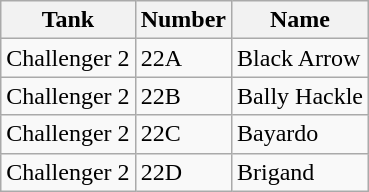<table class="wikitable">
<tr>
<th>Tank</th>
<th>Number</th>
<th>Name</th>
</tr>
<tr>
<td>Challenger 2</td>
<td>22A</td>
<td>Black Arrow</td>
</tr>
<tr>
<td>Challenger 2</td>
<td>22B</td>
<td>Bally Hackle</td>
</tr>
<tr>
<td>Challenger 2</td>
<td>22C</td>
<td>Bayardo</td>
</tr>
<tr>
<td>Challenger 2</td>
<td>22D</td>
<td>Brigand</td>
</tr>
</table>
